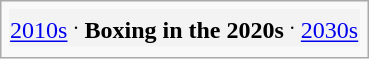<table class="infobox">
<tr style="background:#f3f3f3;">
<td style="text-align:center;"><a href='#'>2010s</a> <sup>.</sup> <strong>Boxing in the 2020s</strong> <sup>.</sup> <a href='#'>2030s</a></td>
</tr>
<tr>
</tr>
</table>
